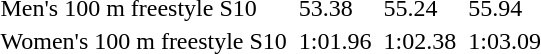<table>
<tr>
<td>Men's 100 m freestyle S10<br></td>
<td></td>
<td>53.38</td>
<td></td>
<td>55.24</td>
<td></td>
<td>55.94</td>
</tr>
<tr>
<td>Women's 100 m freestyle S10<br></td>
<td></td>
<td>1:01.96</td>
<td></td>
<td>1:02.38</td>
<td></td>
<td>1:03.09</td>
</tr>
</table>
